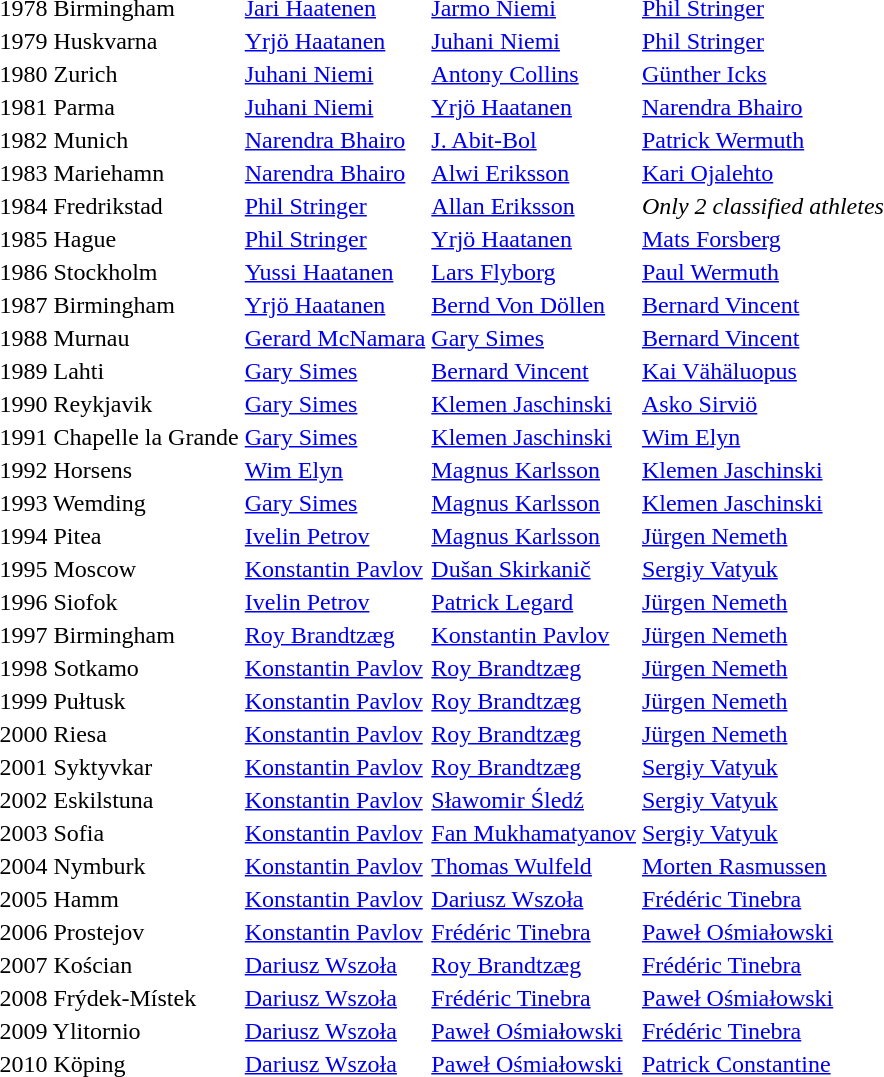<table>
<tr>
<td>1978 Birmingham</td>
<td> <a href='#'>Jari Haatenen</a></td>
<td> <a href='#'>Jarmo Niemi</a></td>
<td> <a href='#'>Phil Stringer</a></td>
</tr>
<tr>
<td>1979 Huskvarna</td>
<td> <a href='#'>Yrjö Haatanen</a></td>
<td> <a href='#'>Juhani Niemi</a></td>
<td> <a href='#'>Phil Stringer</a></td>
</tr>
<tr>
<td>1980 Zurich</td>
<td> <a href='#'>Juhani Niemi</a></td>
<td> <a href='#'>Antony Collins</a></td>
<td> <a href='#'>Günther Icks</a></td>
</tr>
<tr>
<td>1981 Parma</td>
<td> <a href='#'>Juhani Niemi</a></td>
<td> <a href='#'>Yrjö Haatanen</a></td>
<td> <a href='#'>Narendra Bhairo</a></td>
</tr>
<tr>
<td>1982 Munich</td>
<td> <a href='#'>Narendra Bhairo</a></td>
<td> <a href='#'>J. Abit-Bol</a></td>
<td> <a href='#'>Patrick Wermuth</a></td>
</tr>
<tr>
<td>1983 Mariehamn</td>
<td> <a href='#'>Narendra Bhairo</a></td>
<td> <a href='#'>Alwi Eriksson</a></td>
<td> <a href='#'>Kari Ojalehto</a></td>
</tr>
<tr>
<td>1984 Fredrikstad</td>
<td> <a href='#'>Phil Stringer</a></td>
<td> <a href='#'>Allan Eriksson</a></td>
<td><em> Only 2 classified athletes</em></td>
</tr>
<tr>
<td>1985 Hague</td>
<td> <a href='#'>Phil Stringer</a></td>
<td> <a href='#'>Yrjö Haatanen</a></td>
<td> <a href='#'>Mats Forsberg</a></td>
</tr>
<tr>
<td>1986 Stockholm</td>
<td> <a href='#'>Yussi Haatanen</a></td>
<td> <a href='#'>Lars Flyborg</a></td>
<td> <a href='#'>Paul Wermuth</a></td>
</tr>
<tr>
<td>1987 Birmingham</td>
<td> <a href='#'>Yrjö Haatanen</a></td>
<td> <a href='#'>Bernd Von Döllen</a></td>
<td> <a href='#'>Bernard Vincent</a></td>
</tr>
<tr>
<td>1988 Murnau</td>
<td> <a href='#'>Gerard McNamara</a></td>
<td> <a href='#'>Gary Simes</a></td>
<td> <a href='#'>Bernard Vincent</a></td>
</tr>
<tr>
<td>1989 Lahti</td>
<td> <a href='#'>Gary Simes</a></td>
<td> <a href='#'>Bernard Vincent</a></td>
<td> <a href='#'>Kai Vähäluopus</a></td>
</tr>
<tr>
<td>1990 Reykjavik</td>
<td> <a href='#'>Gary Simes</a></td>
<td> <a href='#'>Klemen Jaschinski</a></td>
<td> <a href='#'>Asko Sirviö</a></td>
</tr>
<tr>
<td>1991 Chapelle la Grande</td>
<td> <a href='#'>Gary Simes</a></td>
<td> <a href='#'>Klemen Jaschinski</a></td>
<td> <a href='#'>Wim Elyn</a></td>
</tr>
<tr>
<td>1992 Horsens</td>
<td> <a href='#'>Wim Elyn</a></td>
<td> <a href='#'>Magnus Karlsson</a></td>
<td> <a href='#'>Klemen Jaschinski</a></td>
</tr>
<tr>
<td>1993 Wemding</td>
<td> <a href='#'>Gary Simes</a></td>
<td> <a href='#'>Magnus Karlsson</a></td>
<td> <a href='#'>Klemen Jaschinski</a></td>
</tr>
<tr>
<td>1994 Pitea</td>
<td> <a href='#'>Ivelin Petrov</a></td>
<td> <a href='#'>Magnus Karlsson</a></td>
<td> <a href='#'>Jürgen Nemeth</a></td>
</tr>
<tr>
<td>1995 Moscow</td>
<td> <a href='#'>Konstantin Pavlov</a></td>
<td> <a href='#'>Dušan Skirkanič</a></td>
<td> <a href='#'>Sergiy Vatyuk</a></td>
</tr>
<tr>
<td>1996 Siofok</td>
<td> <a href='#'>Ivelin Petrov</a></td>
<td> <a href='#'>Patrick Legard</a></td>
<td> <a href='#'>Jürgen Nemeth</a></td>
</tr>
<tr>
<td>1997 Birmingham</td>
<td> <a href='#'>Roy Brandtzæg</a></td>
<td> <a href='#'>Konstantin Pavlov</a></td>
<td> <a href='#'>Jürgen Nemeth</a></td>
</tr>
<tr>
<td>1998 Sotkamo</td>
<td> <a href='#'>Konstantin Pavlov</a></td>
<td> <a href='#'>Roy Brandtzæg</a></td>
<td> <a href='#'>Jürgen Nemeth</a></td>
</tr>
<tr>
<td>1999 Pułtusk</td>
<td> <a href='#'>Konstantin Pavlov</a></td>
<td> <a href='#'>Roy Brandtzæg</a></td>
<td> <a href='#'>Jürgen Nemeth</a></td>
</tr>
<tr>
<td>2000 Riesa</td>
<td> <a href='#'>Konstantin Pavlov</a></td>
<td> <a href='#'>Roy Brandtzæg</a></td>
<td> <a href='#'>Jürgen Nemeth</a></td>
</tr>
<tr>
<td>2001 Syktyvkar</td>
<td> <a href='#'>Konstantin Pavlov</a></td>
<td> <a href='#'>Roy Brandtzæg</a></td>
<td> <a href='#'>Sergiy Vatyuk</a></td>
</tr>
<tr>
<td>2002 Eskilstuna</td>
<td> <a href='#'>Konstantin Pavlov</a></td>
<td> <a href='#'>Sławomir Śledź</a></td>
<td> <a href='#'>Sergiy Vatyuk</a></td>
</tr>
<tr>
<td>2003 Sofia</td>
<td> <a href='#'>Konstantin Pavlov</a></td>
<td> <a href='#'>Fan Mukhamatyanov</a></td>
<td> <a href='#'>Sergiy Vatyuk</a></td>
</tr>
<tr>
<td>2004 Nymburk</td>
<td> <a href='#'>Konstantin Pavlov</a></td>
<td> <a href='#'>Thomas Wulfeld</a></td>
<td> <a href='#'>Morten Rasmussen</a></td>
</tr>
<tr>
<td>2005 Hamm</td>
<td> <a href='#'>Konstantin Pavlov</a></td>
<td> <a href='#'>Dariusz Wszoła</a></td>
<td> <a href='#'>Frédéric Tinebra</a></td>
</tr>
<tr>
<td>2006 Prostejov</td>
<td> <a href='#'>Konstantin Pavlov</a></td>
<td> <a href='#'>Frédéric Tinebra</a></td>
<td> <a href='#'>Paweł Ośmiałowski</a></td>
</tr>
<tr>
<td>2007 Kościan</td>
<td> <a href='#'>Dariusz Wszoła</a></td>
<td> <a href='#'>Roy Brandtzæg</a></td>
<td> <a href='#'>Frédéric Tinebra</a></td>
</tr>
<tr>
<td>2008 Frýdek-Místek</td>
<td> <a href='#'>Dariusz Wszoła</a></td>
<td> <a href='#'>Frédéric Tinebra</a></td>
<td> <a href='#'>Paweł Ośmiałowski</a></td>
</tr>
<tr>
<td>2009 Ylitornio</td>
<td> <a href='#'>Dariusz Wszoła</a></td>
<td> <a href='#'>Paweł Ośmiałowski</a></td>
<td> <a href='#'>Frédéric Tinebra</a></td>
</tr>
<tr>
<td>2010 Köping</td>
<td> <a href='#'>Dariusz Wszoła</a></td>
<td> <a href='#'>Paweł Ośmiałowski</a></td>
<td> <a href='#'>Patrick Constantine</a></td>
</tr>
</table>
